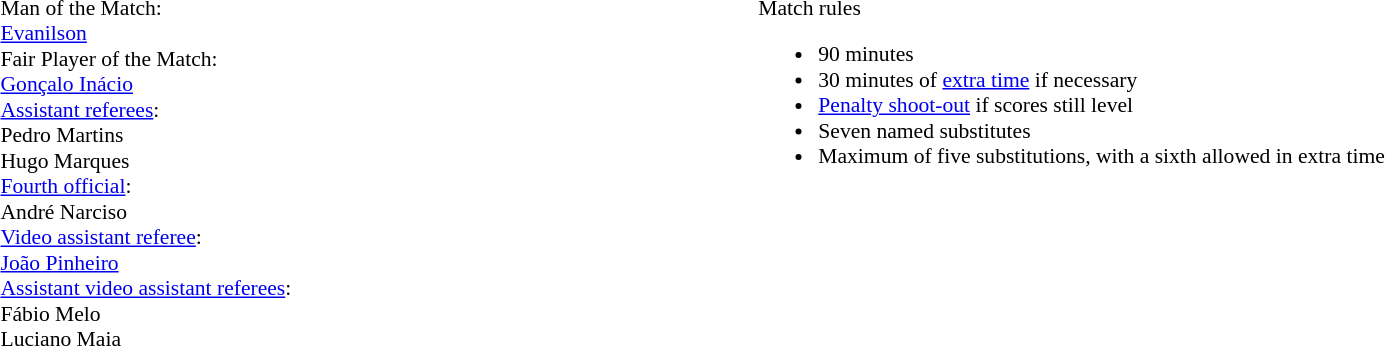<table style="width:100%; font-size:90%;">
<tr>
<td><br>Man of the Match:
<br><a href='#'>Evanilson</a>
<br>Fair Player of the Match:
<br><a href='#'>Gonçalo Inácio</a><br><a href='#'>Assistant referees</a>:
<br>Pedro Martins
<br>Hugo Marques
<br><a href='#'>Fourth official</a>:
<br>André Narciso
<br><a href='#'>Video assistant referee</a>:
<br> <a href='#'>João Pinheiro</a>
<br><a href='#'>Assistant video assistant referees</a>:
<br> Fábio Melo
<br>Luciano Maia</td>
<td style="width:60%; vertical-align:top;"><br>Match rules<ul><li>90 minutes</li><li>30 minutes of <a href='#'>extra time</a> if necessary</li><li><a href='#'>Penalty shoot-out</a> if scores still level</li><li>Seven named substitutes</li><li>Maximum of five substitutions, with a sixth allowed in extra time</li></ul></td>
</tr>
</table>
